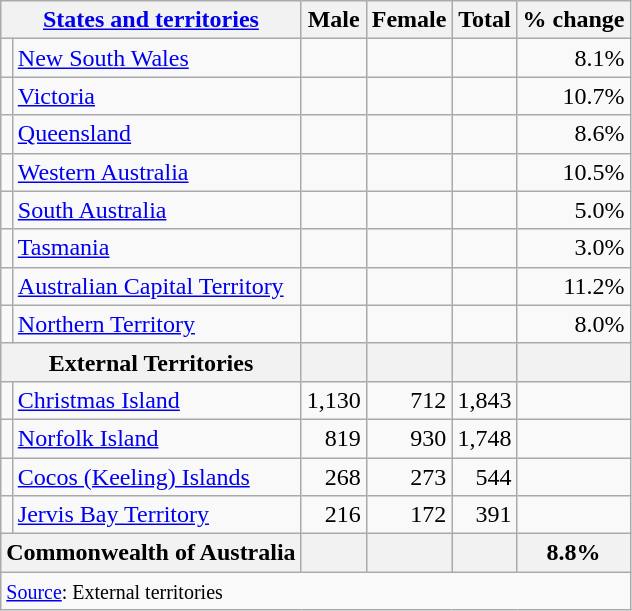<table class="wikitable" style="text-align:left">
<tr>
<th colspan="2"><a href='#'>States and territories</a></th>
<th>Male</th>
<th>Female</th>
<th>Total</th>
<th>% change</th>
</tr>
<tr>
<td style="text-align:center;"></td>
<td><a href='#'>New South Wales</a></td>
<td align=right></td>
<td align=right></td>
<td align=right></td>
<td align=right> 8.1%</td>
</tr>
<tr>
<td style="text-align:center;"></td>
<td><a href='#'>Victoria</a></td>
<td align=right></td>
<td align=right></td>
<td align=right></td>
<td align=right> 10.7%</td>
</tr>
<tr>
<td style="text-align:center;"></td>
<td><a href='#'>Queensland</a></td>
<td align=right></td>
<td align=right></td>
<td align=right></td>
<td align=right> 8.6%</td>
</tr>
<tr>
<td style="text-align:center;"></td>
<td><a href='#'>Western Australia</a></td>
<td align=right></td>
<td align=right></td>
<td align=right></td>
<td align=right> 10.5%</td>
</tr>
<tr>
<td style="text-align:center;"></td>
<td><a href='#'>South Australia</a></td>
<td align=right></td>
<td align=right></td>
<td align=right></td>
<td align=right> 5.0%</td>
</tr>
<tr>
<td style="text-align:center;"></td>
<td><a href='#'>Tasmania</a></td>
<td align=right></td>
<td align=right></td>
<td align=right></td>
<td align=right> 3.0%</td>
</tr>
<tr>
<td style="text-align:center;"></td>
<td><a href='#'>Australian Capital Territory</a></td>
<td align=right></td>
<td align=right></td>
<td align=right></td>
<td align=right>11.2%</td>
</tr>
<tr>
<td style="text-align:center;"></td>
<td><a href='#'>Northern Territory</a></td>
<td align=right></td>
<td align=right></td>
<td align=right></td>
<td align=right> 8.0%</td>
</tr>
<tr>
<th colspan="2" style="text-align:center;">External Territories</th>
<th></th>
<th></th>
<th></th>
<th></th>
</tr>
<tr>
<td style="text-align:center;"></td>
<td><a href='#'>Christmas Island</a></td>
<td align=right>1,130</td>
<td align=right>712</td>
<td align=right>1,843</td>
<td align=center></td>
</tr>
<tr>
<td style="text-align:center;"></td>
<td><a href='#'>Norfolk Island</a></td>
<td align=right>819</td>
<td align=right>930</td>
<td align=right>1,748</td>
<td align=center></td>
</tr>
<tr>
<td style="text-align:center;"></td>
<td><a href='#'>Cocos (Keeling) Islands</a></td>
<td align=right>268</td>
<td align=right>273</td>
<td align=right>544</td>
<td align=center></td>
</tr>
<tr>
<td style="text-align:center;"></td>
<td><a href='#'>Jervis Bay Territory</a></td>
<td align=right>216</td>
<td align=right>172</td>
<td align=right>391</td>
<td align=center></td>
</tr>
<tr>
<th colspan="2"> Commonwealth of Australia</th>
<th align=right></th>
<th align=right></th>
<th align=right></th>
<th align=center> 8.8%</th>
</tr>
<tr>
<td colspan="6" style="text-align:left;"><small> <a href='#'>Source</a>:</small><small> External territories</small></td>
</tr>
</table>
